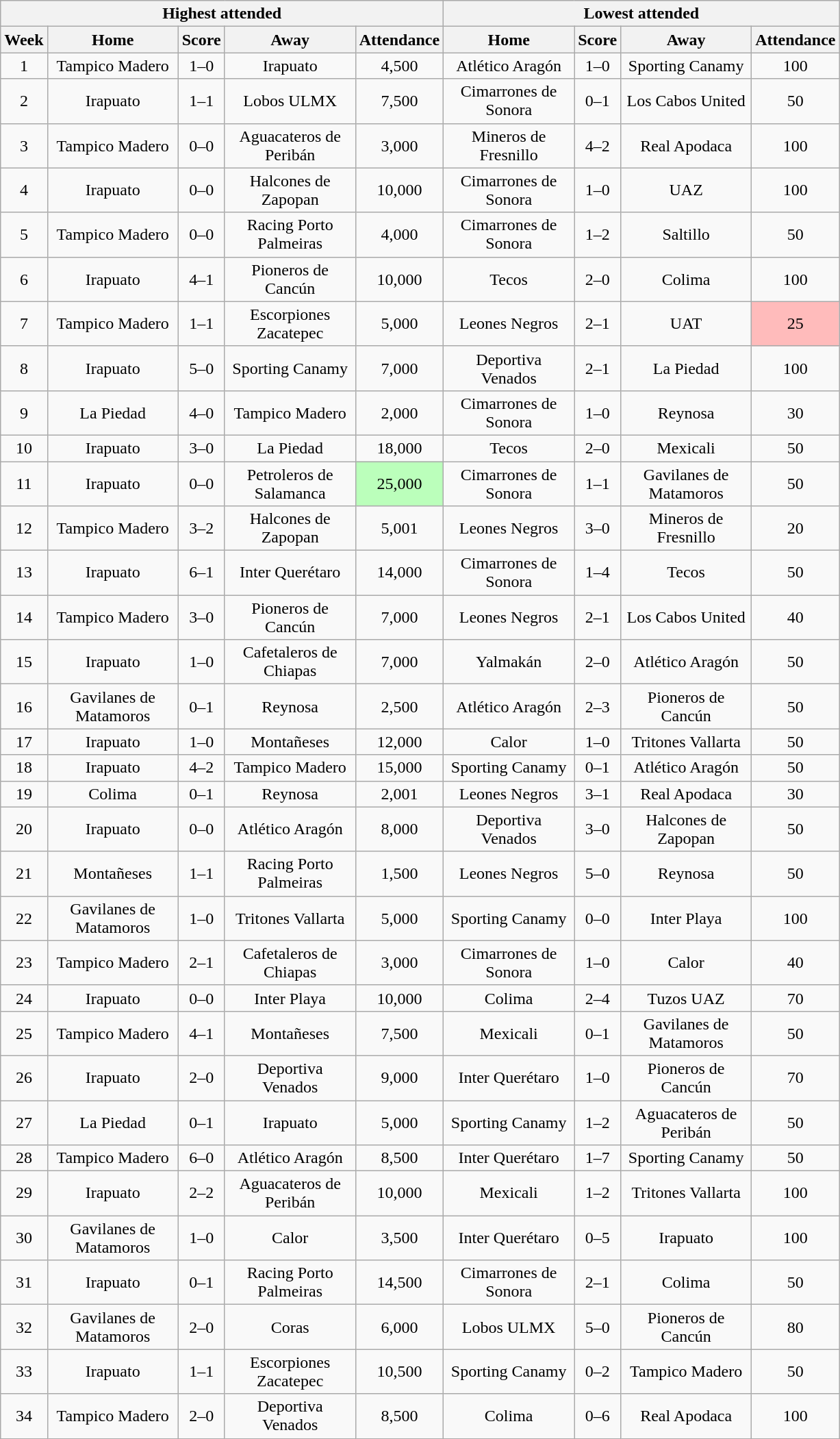<table class="wikitable" style="text-align:center">
<tr>
<th colspan=5>Highest attended</th>
<th colspan=4>Lowest attended</th>
</tr>
<tr>
<th>Week</th>
<th class="unsortable" width=120>Home</th>
<th>Score</th>
<th class="unsortable" width=120>Away</th>
<th>Attendance</th>
<th class="unsortable" width=120>Home</th>
<th>Score</th>
<th class="unsortable" width=120>Away</th>
<th>Attendance</th>
</tr>
<tr>
<td>1</td>
<td>Tampico Madero</td>
<td>1–0</td>
<td>Irapuato</td>
<td>4,500</td>
<td>Atlético Aragón</td>
<td>1–0</td>
<td>Sporting Canamy</td>
<td>100</td>
</tr>
<tr>
<td>2</td>
<td>Irapuato</td>
<td>1–1</td>
<td>Lobos ULMX</td>
<td>7,500</td>
<td>Cimarrones de Sonora</td>
<td>0–1</td>
<td>Los Cabos United</td>
<td>50</td>
</tr>
<tr>
<td>3</td>
<td>Tampico Madero</td>
<td>0–0</td>
<td>Aguacateros de Peribán</td>
<td>3,000</td>
<td>Mineros de Fresnillo</td>
<td>4–2</td>
<td>Real Apodaca</td>
<td>100</td>
</tr>
<tr>
<td>4</td>
<td>Irapuato</td>
<td>0–0</td>
<td>Halcones de Zapopan</td>
<td>10,000</td>
<td>Cimarrones de Sonora</td>
<td>1–0</td>
<td>UAZ</td>
<td>100</td>
</tr>
<tr>
<td>5</td>
<td>Tampico Madero</td>
<td>0–0</td>
<td>Racing Porto Palmeiras</td>
<td>4,000</td>
<td>Cimarrones de Sonora</td>
<td>1–2</td>
<td>Saltillo</td>
<td>50</td>
</tr>
<tr>
<td>6</td>
<td>Irapuato</td>
<td>4–1</td>
<td>Pioneros de Cancún</td>
<td>10,000</td>
<td>Tecos</td>
<td>2–0</td>
<td>Colima</td>
<td>100</td>
</tr>
<tr>
<td>7</td>
<td>Tampico Madero</td>
<td>1–1</td>
<td>Escorpiones Zacatepec</td>
<td>5,000</td>
<td>Leones Negros</td>
<td>2–1</td>
<td>UAT</td>
<td bgcolor=FFBBBB>25</td>
</tr>
<tr>
<td>8</td>
<td>Irapuato</td>
<td>5–0</td>
<td>Sporting Canamy</td>
<td>7,000</td>
<td>Deportiva Venados</td>
<td>2–1</td>
<td>La Piedad</td>
<td>100</td>
</tr>
<tr>
<td>9</td>
<td>La Piedad</td>
<td>4–0</td>
<td>Tampico Madero</td>
<td>2,000</td>
<td>Cimarrones de Sonora</td>
<td>1–0</td>
<td>Reynosa</td>
<td>30</td>
</tr>
<tr>
<td>10</td>
<td>Irapuato</td>
<td>3–0</td>
<td>La Piedad</td>
<td>18,000</td>
<td>Tecos</td>
<td>2–0</td>
<td>Mexicali</td>
<td>50</td>
</tr>
<tr>
<td>11</td>
<td>Irapuato</td>
<td>0–0</td>
<td>Petroleros de Salamanca</td>
<td bgcolor=BBFFBB>25,000</td>
<td>Cimarrones de Sonora</td>
<td>1–1</td>
<td>Gavilanes de Matamoros</td>
<td>50</td>
</tr>
<tr>
<td>12</td>
<td>Tampico Madero</td>
<td>3–2</td>
<td>Halcones de Zapopan</td>
<td>5,001</td>
<td>Leones Negros</td>
<td>3–0</td>
<td>Mineros de Fresnillo</td>
<td>20</td>
</tr>
<tr>
<td>13</td>
<td>Irapuato</td>
<td>6–1</td>
<td>Inter Querétaro</td>
<td>14,000</td>
<td>Cimarrones de Sonora</td>
<td>1–4</td>
<td>Tecos</td>
<td>50</td>
</tr>
<tr>
<td>14</td>
<td>Tampico Madero</td>
<td>3–0</td>
<td>Pioneros de Cancún</td>
<td>7,000</td>
<td>Leones Negros</td>
<td>2–1</td>
<td>Los Cabos United</td>
<td>40</td>
</tr>
<tr>
<td>15</td>
<td>Irapuato</td>
<td>1–0</td>
<td>Cafetaleros de Chiapas</td>
<td>7,000</td>
<td>Yalmakán</td>
<td>2–0</td>
<td>Atlético Aragón</td>
<td>50</td>
</tr>
<tr>
<td>16</td>
<td>Gavilanes de Matamoros</td>
<td>0–1</td>
<td>Reynosa</td>
<td>2,500</td>
<td>Atlético Aragón</td>
<td>2–3</td>
<td>Pioneros de Cancún</td>
<td>50</td>
</tr>
<tr>
<td>17</td>
<td>Irapuato</td>
<td>1–0</td>
<td>Montañeses</td>
<td>12,000</td>
<td>Calor</td>
<td>1–0</td>
<td>Tritones Vallarta</td>
<td>50</td>
</tr>
<tr>
<td>18</td>
<td>Irapuato</td>
<td>4–2</td>
<td>Tampico Madero</td>
<td>15,000</td>
<td>Sporting Canamy</td>
<td>0–1</td>
<td>Atlético Aragón</td>
<td>50</td>
</tr>
<tr>
<td>19</td>
<td>Colima</td>
<td>0–1</td>
<td>Reynosa</td>
<td>2,001</td>
<td>Leones Negros</td>
<td>3–1</td>
<td>Real Apodaca</td>
<td>30</td>
</tr>
<tr>
<td>20</td>
<td>Irapuato</td>
<td>0–0</td>
<td>Atlético Aragón</td>
<td>8,000</td>
<td>Deportiva Venados</td>
<td>3–0</td>
<td>Halcones de Zapopan</td>
<td>50</td>
</tr>
<tr>
<td>21</td>
<td>Montañeses</td>
<td>1–1</td>
<td>Racing Porto Palmeiras</td>
<td>1,500</td>
<td>Leones Negros</td>
<td>5–0</td>
<td>Reynosa</td>
<td>50</td>
</tr>
<tr>
<td>22</td>
<td>Gavilanes de Matamoros</td>
<td>1–0</td>
<td>Tritones Vallarta</td>
<td>5,000</td>
<td>Sporting Canamy</td>
<td>0–0</td>
<td>Inter Playa</td>
<td>100</td>
</tr>
<tr>
<td>23</td>
<td>Tampico Madero</td>
<td>2–1</td>
<td>Cafetaleros de Chiapas</td>
<td>3,000</td>
<td>Cimarrones de Sonora</td>
<td>1–0</td>
<td>Calor</td>
<td>40</td>
</tr>
<tr>
<td>24</td>
<td>Irapuato</td>
<td>0–0</td>
<td>Inter Playa</td>
<td>10,000</td>
<td>Colima</td>
<td>2–4</td>
<td>Tuzos UAZ</td>
<td>70</td>
</tr>
<tr>
<td>25</td>
<td>Tampico Madero</td>
<td>4–1</td>
<td>Montañeses</td>
<td>7,500</td>
<td>Mexicali</td>
<td>0–1</td>
<td>Gavilanes de Matamoros</td>
<td>50</td>
</tr>
<tr>
<td>26</td>
<td>Irapuato</td>
<td>2–0</td>
<td>Deportiva Venados</td>
<td>9,000</td>
<td>Inter Querétaro</td>
<td>1–0</td>
<td>Pioneros de Cancún</td>
<td>70</td>
</tr>
<tr>
<td>27</td>
<td>La Piedad</td>
<td>0–1</td>
<td>Irapuato</td>
<td>5,000</td>
<td>Sporting Canamy</td>
<td>1–2</td>
<td>Aguacateros de Peribán</td>
<td>50</td>
</tr>
<tr>
<td>28</td>
<td>Tampico Madero</td>
<td>6–0</td>
<td>Atlético Aragón</td>
<td>8,500</td>
<td>Inter Querétaro</td>
<td>1–7</td>
<td>Sporting Canamy</td>
<td>50</td>
</tr>
<tr>
<td>29</td>
<td>Irapuato</td>
<td>2–2</td>
<td>Aguacateros de Peribán</td>
<td>10,000</td>
<td>Mexicali</td>
<td>1–2</td>
<td>Tritones Vallarta</td>
<td>100</td>
</tr>
<tr>
<td>30</td>
<td>Gavilanes de Matamoros</td>
<td>1–0</td>
<td>Calor</td>
<td>3,500</td>
<td>Inter Querétaro</td>
<td>0–5</td>
<td>Irapuato</td>
<td>100</td>
</tr>
<tr>
<td>31</td>
<td>Irapuato</td>
<td>0–1</td>
<td>Racing Porto Palmeiras</td>
<td>14,500</td>
<td>Cimarrones de Sonora</td>
<td>2–1</td>
<td>Colima</td>
<td>50</td>
</tr>
<tr>
<td>32</td>
<td>Gavilanes de Matamoros</td>
<td>2–0</td>
<td>Coras</td>
<td>6,000</td>
<td>Lobos ULMX</td>
<td>5–0</td>
<td>Pioneros de Cancún</td>
<td>80</td>
</tr>
<tr>
<td>33</td>
<td>Irapuato</td>
<td>1–1</td>
<td>Escorpiones Zacatepec</td>
<td>10,500</td>
<td>Sporting Canamy</td>
<td>0–2</td>
<td>Tampico Madero</td>
<td>50</td>
</tr>
<tr>
<td>34</td>
<td>Tampico Madero</td>
<td>2–0</td>
<td>Deportiva Venados</td>
<td>8,500</td>
<td>Colima</td>
<td>0–6</td>
<td>Real Apodaca</td>
<td>100</td>
</tr>
</table>
